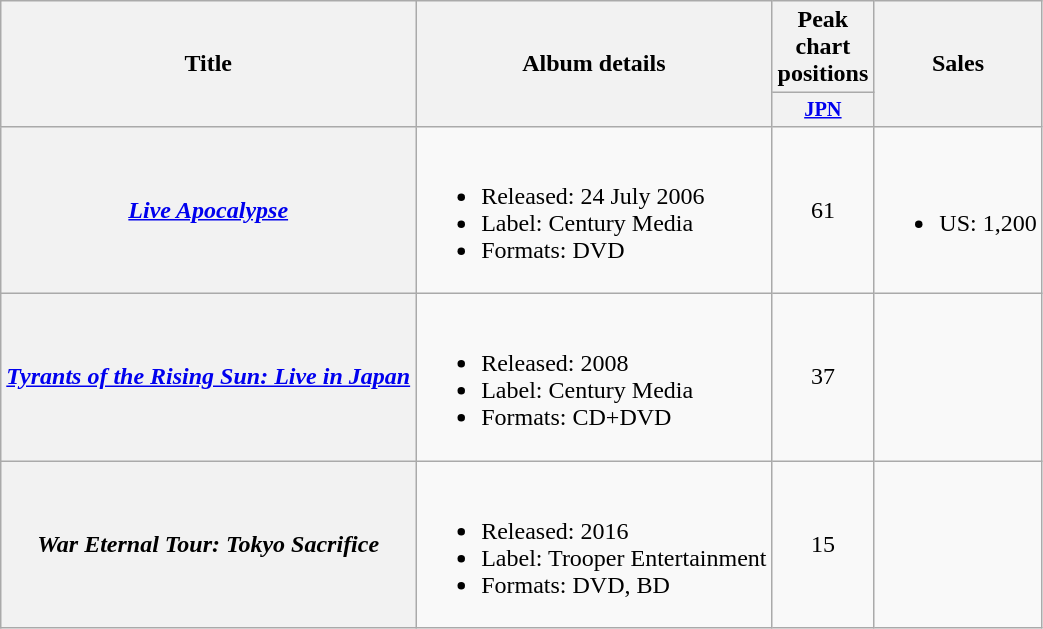<table class="wikitable plainrowheaders">
<tr>
<th rowspan="2">Title</th>
<th rowspan="2">Album details</th>
<th>Peak chart positions</th>
<th rowspan="2">Sales</th>
</tr>
<tr>
<th style="width:3em;font-size:85%"><a href='#'>JPN</a><br></th>
</tr>
<tr>
<th scope="row"><em><a href='#'>Live Apocalypse</a></em></th>
<td><br><ul><li>Released: 24 July 2006</li><li>Label: Century Media</li><li>Formats: DVD</li></ul></td>
<td style="text-align:center;">61</td>
<td><br><ul><li>US: 1,200</li></ul></td>
</tr>
<tr>
<th scope="row"><em><a href='#'>Tyrants of the Rising Sun: Live in Japan</a></em></th>
<td><br><ul><li>Released: 2008</li><li>Label: Century Media</li><li>Formats: CD+DVD</li></ul></td>
<td style="text-align:center;">37</td>
<td></td>
</tr>
<tr>
<th scope="row"><em>War Eternal Tour: Tokyo Sacrifice</em></th>
<td><br><ul><li>Released: 2016</li><li>Label: Trooper Entertainment</li><li>Formats: DVD, BD</li></ul></td>
<td style="text-align:center;">15</td>
<td></td>
</tr>
</table>
